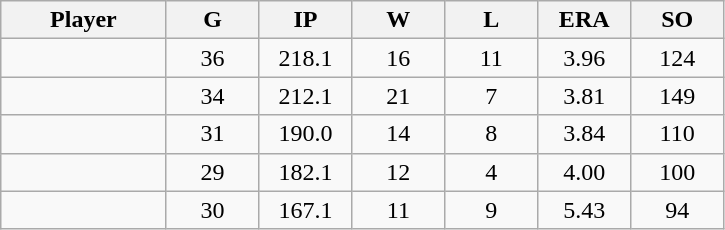<table class="wikitable sortable">
<tr>
<th bgcolor="#DDDDFF" width="16%">Player</th>
<th bgcolor="#DDDDFF" width="9%">G</th>
<th bgcolor="#DDDDFF" width="9%">IP</th>
<th bgcolor="#DDDDFF" width="9%">W</th>
<th bgcolor="#DDDDFF" width="9%">L</th>
<th bgcolor="#DDDDFF" width="9%">ERA</th>
<th bgcolor="#DDDDFF" width="9%">SO</th>
</tr>
<tr align="center">
<td></td>
<td>36</td>
<td>218.1</td>
<td>16</td>
<td>11</td>
<td>3.96</td>
<td>124</td>
</tr>
<tr align="center">
<td></td>
<td>34</td>
<td>212.1</td>
<td>21</td>
<td>7</td>
<td>3.81</td>
<td>149</td>
</tr>
<tr align="center">
<td></td>
<td>31</td>
<td>190.0</td>
<td>14</td>
<td>8</td>
<td>3.84</td>
<td>110</td>
</tr>
<tr align="center">
<td></td>
<td>29</td>
<td>182.1</td>
<td>12</td>
<td>4</td>
<td>4.00</td>
<td>100</td>
</tr>
<tr align="center">
<td></td>
<td>30</td>
<td>167.1</td>
<td>11</td>
<td>9</td>
<td>5.43</td>
<td>94</td>
</tr>
</table>
